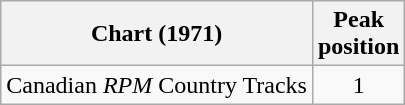<table class="wikitable">
<tr>
<th align="left">Chart (1971)</th>
<th align="center">Peak<br>position</th>
</tr>
<tr>
<td align="left">Canadian <em>RPM</em> Country Tracks</td>
<td align="center">1</td>
</tr>
</table>
